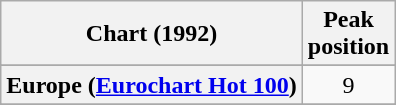<table class="wikitable sortable plainrowheaders" style="text-align:center">
<tr>
<th>Chart (1992)</th>
<th>Peak<br>position</th>
</tr>
<tr>
</tr>
<tr>
</tr>
<tr>
</tr>
<tr>
<th scope="row">Europe (<a href='#'>Eurochart Hot 100</a>)</th>
<td>9</td>
</tr>
<tr>
</tr>
<tr>
</tr>
<tr>
</tr>
<tr>
</tr>
<tr>
</tr>
<tr>
</tr>
<tr>
</tr>
<tr>
</tr>
<tr>
</tr>
<tr>
</tr>
<tr>
</tr>
</table>
